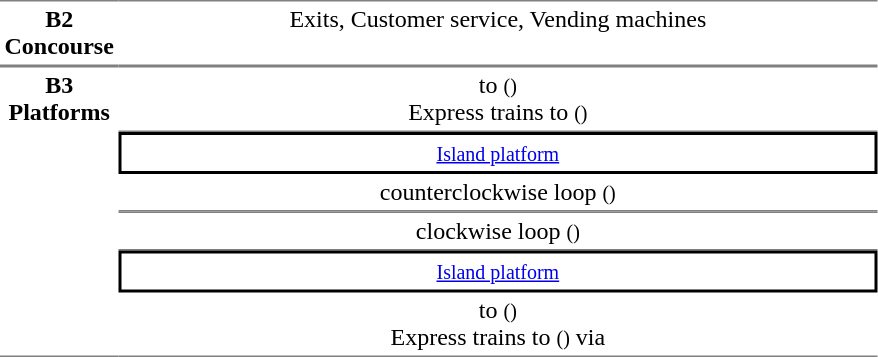<table border=0 cellspacing=0 cellpadding=3>
<tr>
<td style="border-bottom:solid 1px gray; border-top:solid 1px gray;text-align:center" valign=top><strong>B2<br>Concourse</strong></td>
<td style="border-bottom:solid 1px gray; border-top:solid 1px gray;text-align:center;" valign=top width=500>Exits, Customer service, Vending machines</td>
</tr>
<tr>
<td style="border-bottom:solid 1px gray; border-top:solid 1px gray;text-align:center" rowspan="6" valign=top><strong>B3<br>Platforms</strong></td>
<td style="border-bottom:solid 1px gray; border-top:solid 1px gray;text-align:center;">  to  <small>()</small><br>Express trains to  <small>()</small></td>
</tr>
<tr>
<td style="border-right:solid 2px black;border-left:solid 2px black;border-top:solid 2px black;border-bottom:solid 2px black;text-align:center;" colspan=2><small><a href='#'>Island platform</a></small></td>
</tr>
<tr>
<td style="border-bottom:solid 1px gray;text-align:center;">  counterclockwise loop <small>()</small></td>
</tr>
<tr>
<td style="border-bottom:solid 1px gray; border-top:solid 1px gray;text-align:center;"> clockwise loop <small>()</small> </td>
</tr>
<tr>
<td style="border-right:solid 2px black;border-left:solid 2px black;border-top:solid 2px black;border-bottom:solid 2px black;text-align:center;" colspan=2><small><a href='#'>Island platform</a></small></td>
</tr>
<tr>
<td style="border-bottom:solid 1px gray;text-align:center;"> to  <small>()</small> <br>Express trains to  <small>()</small> via </td>
</tr>
</table>
